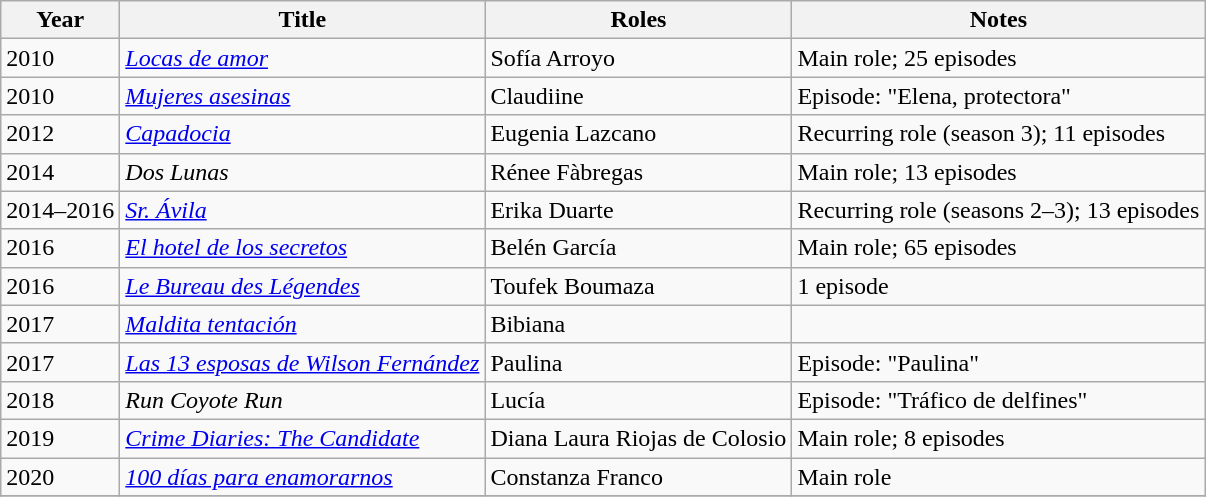<table class="wikitable sortable">
<tr>
<th>Year</th>
<th>Title</th>
<th>Roles</th>
<th>Notes</th>
</tr>
<tr>
<td>2010</td>
<td><em><a href='#'>Locas de amor</a></em></td>
<td>Sofía Arroyo</td>
<td>Main role; 25 episodes</td>
</tr>
<tr>
<td>2010</td>
<td><em><a href='#'>Mujeres asesinas</a></em></td>
<td>Claudiine</td>
<td>Episode: "Elena, protectora"</td>
</tr>
<tr>
<td>2012</td>
<td><em><a href='#'>Capadocia</a></em></td>
<td>Eugenia Lazcano</td>
<td>Recurring role (season 3); 11 episodes</td>
</tr>
<tr>
<td>2014</td>
<td><em>Dos Lunas</em></td>
<td>Rénee Fàbregas</td>
<td>Main role; 13 episodes</td>
</tr>
<tr>
<td>2014–2016</td>
<td><em><a href='#'>Sr. Ávila</a></em></td>
<td>Erika Duarte</td>
<td>Recurring role (seasons 2–3); 13 episodes</td>
</tr>
<tr>
<td>2016</td>
<td><em><a href='#'>El hotel de los secretos</a></em></td>
<td>Belén García</td>
<td>Main role; 65 episodes</td>
</tr>
<tr>
<td>2016</td>
<td><em><a href='#'>Le Bureau des Légendes</a></em></td>
<td>Toufek Boumaza</td>
<td>1 episode</td>
</tr>
<tr>
<td>2017</td>
<td><em><a href='#'>Maldita tentación</a></em></td>
<td>Bibiana</td>
<td></td>
</tr>
<tr>
<td>2017</td>
<td><em><a href='#'>Las 13 esposas de Wilson Fernández</a></em></td>
<td>Paulina</td>
<td>Episode: "Paulina"</td>
</tr>
<tr>
<td>2018</td>
<td><em>Run Coyote Run</em></td>
<td>Lucía</td>
<td>Episode: "Tráfico de delfines"</td>
</tr>
<tr>
<td>2019</td>
<td><em><a href='#'>Crime Diaries: The Candidate</a></em></td>
<td>Diana Laura Riojas de Colosio</td>
<td>Main role; 8 episodes</td>
</tr>
<tr>
<td>2020</td>
<td><em><a href='#'>100 días para enamorarnos</a></em></td>
<td>Constanza Franco</td>
<td>Main role</td>
</tr>
<tr>
</tr>
</table>
